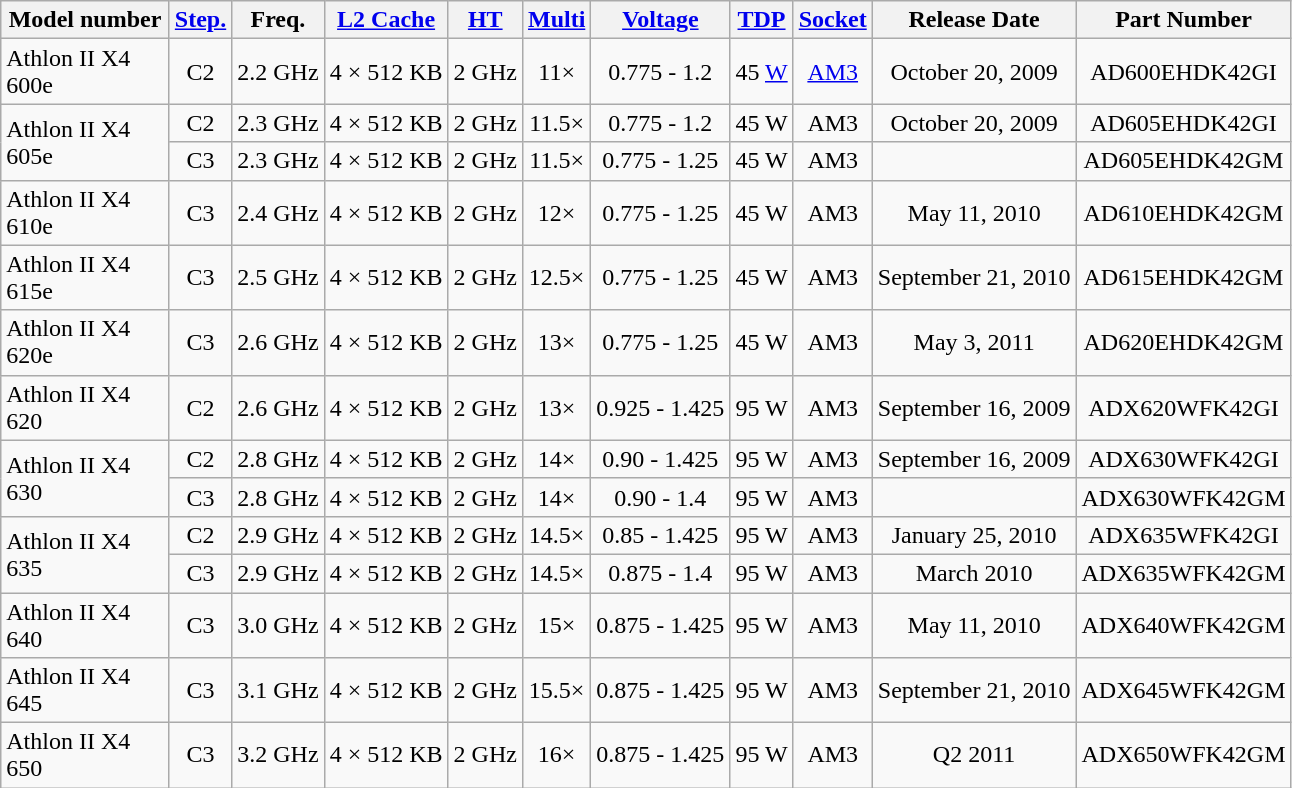<table class="wikitable" style="text-align: center">
<tr>
<th>Model number</th>
<th><a href='#'>Step.</a></th>
<th>Freq.</th>
<th><a href='#'>L2 Cache</a></th>
<th><a href='#'>HT</a></th>
<th><a href='#'>Multi</a></th>
<th><a href='#'>Voltage</a></th>
<th><a href='#'>TDP</a></th>
<th><a href='#'>Socket</a></th>
<th>Release Date</th>
<th>Part Number</th>
</tr>
<tr>
<td style="text-align: left" width="105 px">Athlon II X4 600e</td>
<td>C2</td>
<td>2.2 GHz</td>
<td>4 × 512 KB</td>
<td>2 GHz</td>
<td>11×</td>
<td>0.775 - 1.2</td>
<td>45 <a href='#'>W</a></td>
<td><a href='#'>AM3</a></td>
<td>October 20, 2009</td>
<td>AD600EHDK42GI</td>
</tr>
<tr>
<td style="text-align: left" rowspan="2">Athlon II X4 605e</td>
<td>C2</td>
<td>2.3 GHz</td>
<td>4 × 512 KB</td>
<td>2 GHz</td>
<td>11.5×</td>
<td>0.775 - 1.2</td>
<td>45 W</td>
<td>AM3</td>
<td>October 20, 2009</td>
<td>AD605EHDK42GI</td>
</tr>
<tr>
<td>C3</td>
<td>2.3 GHz</td>
<td>4 × 512 KB</td>
<td>2 GHz</td>
<td>11.5×</td>
<td>0.775 - 1.25</td>
<td>45 W</td>
<td>AM3</td>
<td></td>
<td>AD605EHDK42GM</td>
</tr>
<tr>
<td style="text-align: left">Athlon II X4 610e</td>
<td>C3</td>
<td>2.4 GHz</td>
<td>4 × 512 KB</td>
<td>2 GHz</td>
<td>12×</td>
<td>0.775 - 1.25</td>
<td>45 W</td>
<td>AM3</td>
<td>May 11, 2010</td>
<td>AD610EHDK42GM</td>
</tr>
<tr>
<td style="text-align: left">Athlon II X4 615e</td>
<td>C3</td>
<td>2.5 GHz</td>
<td>4 × 512 KB</td>
<td>2 GHz</td>
<td>12.5×</td>
<td>0.775 - 1.25</td>
<td>45 W</td>
<td>AM3</td>
<td>September 21, 2010</td>
<td>AD615EHDK42GM</td>
</tr>
<tr>
<td style="text-align: left">Athlon II X4 620e</td>
<td>C3</td>
<td>2.6 GHz</td>
<td>4 × 512 KB</td>
<td>2 GHz</td>
<td>13×</td>
<td>0.775 - 1.25</td>
<td>45 W</td>
<td>AM3</td>
<td>May 3, 2011</td>
<td>AD620EHDK42GM</td>
</tr>
<tr>
<td style="text-align: left">Athlon II X4 620</td>
<td>C2</td>
<td>2.6 GHz</td>
<td>4 × 512 KB</td>
<td>2 GHz</td>
<td>13×</td>
<td>0.925 - 1.425</td>
<td>95 W</td>
<td>AM3</td>
<td>September 16, 2009</td>
<td>ADX620WFK42GI</td>
</tr>
<tr>
<td style="text-align: left" rowspan="2">Athlon II X4 630</td>
<td>C2</td>
<td>2.8 GHz</td>
<td>4 × 512 KB</td>
<td>2 GHz</td>
<td>14×</td>
<td>0.90 - 1.425</td>
<td>95 W</td>
<td>AM3</td>
<td>September 16, 2009</td>
<td>ADX630WFK42GI</td>
</tr>
<tr>
<td>C3</td>
<td>2.8 GHz</td>
<td>4 × 512 KB</td>
<td>2 GHz</td>
<td>14×</td>
<td>0.90 - 1.4</td>
<td>95 W</td>
<td>AM3</td>
<td></td>
<td>ADX630WFK42GM</td>
</tr>
<tr>
<td style="text-align: left" rowspan="2">Athlon II X4 635</td>
<td>C2</td>
<td>2.9 GHz</td>
<td>4 × 512 KB</td>
<td>2 GHz</td>
<td>14.5×</td>
<td>0.85 - 1.425</td>
<td>95 W</td>
<td>AM3</td>
<td>January 25, 2010</td>
<td>ADX635WFK42GI</td>
</tr>
<tr>
<td>C3</td>
<td>2.9 GHz</td>
<td>4 × 512 KB</td>
<td>2 GHz</td>
<td>14.5×</td>
<td>0.875 - 1.4</td>
<td>95 W</td>
<td>AM3</td>
<td>March 2010</td>
<td>ADX635WFK42GM</td>
</tr>
<tr>
<td style="text-align: left">Athlon II X4 640</td>
<td>C3</td>
<td>3.0 GHz</td>
<td>4 × 512 KB</td>
<td>2 GHz</td>
<td>15×</td>
<td>0.875 - 1.425</td>
<td>95 W</td>
<td>AM3</td>
<td>May 11, 2010</td>
<td>ADX640WFK42GM</td>
</tr>
<tr>
<td style="text-align: left">Athlon II X4 645</td>
<td>C3</td>
<td>3.1 GHz</td>
<td>4 × 512 KB</td>
<td>2 GHz</td>
<td>15.5×</td>
<td>0.875 - 1.425</td>
<td>95 W</td>
<td>AM3</td>
<td>September 21, 2010</td>
<td>ADX645WFK42GM</td>
</tr>
<tr>
<td style="text-align: left">Athlon II X4 650</td>
<td>C3</td>
<td>3.2 GHz</td>
<td>4 × 512 KB</td>
<td>2 GHz</td>
<td>16×</td>
<td>0.875 - 1.425</td>
<td>95 W</td>
<td>AM3</td>
<td>Q2        2011</td>
<td>ADX650WFK42GM</td>
</tr>
</table>
